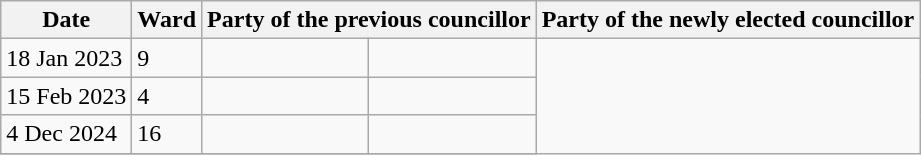<table class="wikitable">
<tr>
<th>Date</th>
<th>Ward</th>
<th colspan=2>Party of the previous councillor</th>
<th colspan=2>Party of the newly elected councillor</th>
</tr>
<tr>
<td>18 Jan 2023</td>
<td>9</td>
<td></td>
<td></td>
</tr>
<tr>
<td>15 Feb 2023</td>
<td>4</td>
<td></td>
<td></td>
</tr>
<tr>
<td>4 Dec 2024</td>
<td>16</td>
<td></td>
<td></td>
</tr>
<tr>
</tr>
</table>
